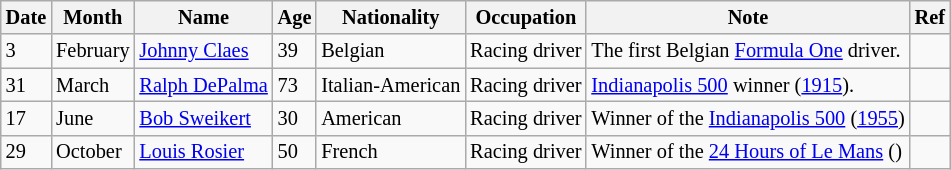<table class="wikitable" style="font-size:85%;">
<tr>
<th>Date</th>
<th>Month</th>
<th>Name</th>
<th>Age</th>
<th>Nationality</th>
<th>Occupation</th>
<th>Note</th>
<th>Ref</th>
</tr>
<tr>
<td>3</td>
<td>February</td>
<td><a href='#'>Johnny Claes</a></td>
<td>39</td>
<td>Belgian</td>
<td>Racing driver</td>
<td>The first Belgian <a href='#'>Formula One</a> driver.</td>
<td></td>
</tr>
<tr>
<td>31</td>
<td>March</td>
<td><a href='#'>Ralph DePalma</a></td>
<td>73</td>
<td>Italian-American</td>
<td>Racing driver</td>
<td><a href='#'>Indianapolis 500</a> winner (<a href='#'>1915</a>).</td>
<td></td>
</tr>
<tr>
<td>17</td>
<td>June</td>
<td><a href='#'>Bob Sweikert</a></td>
<td>30</td>
<td>American</td>
<td>Racing driver</td>
<td>Winner of the <a href='#'>Indianapolis 500</a> (<a href='#'>1955</a>)</td>
<td></td>
</tr>
<tr>
<td>29</td>
<td>October</td>
<td><a href='#'>Louis Rosier</a></td>
<td>50</td>
<td>French</td>
<td>Racing driver</td>
<td>Winner of the <a href='#'>24 Hours of Le Mans</a> ()</td>
<td></td>
</tr>
</table>
